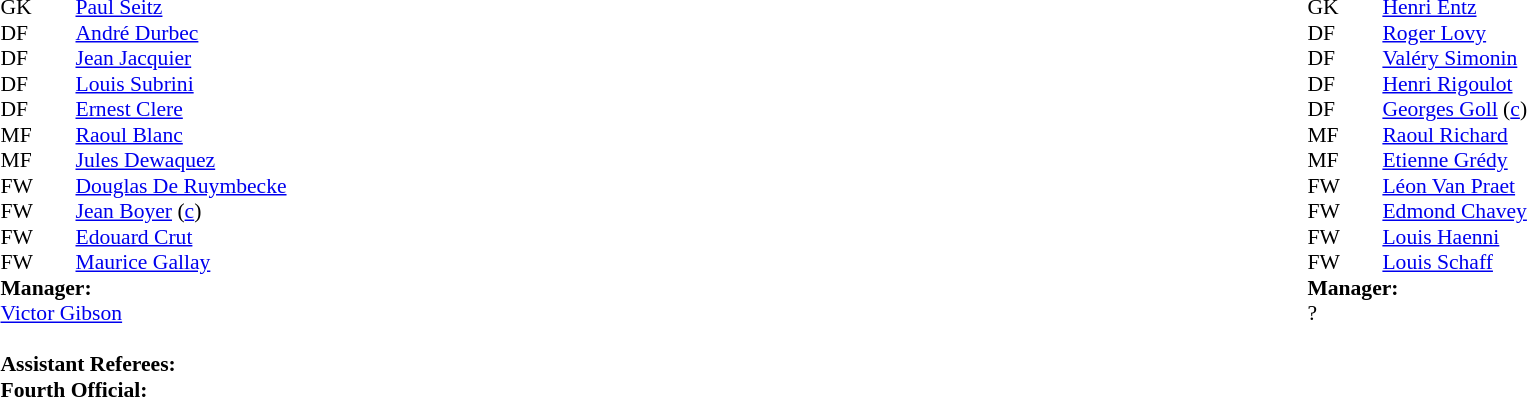<table width=100%>
<tr>
<td valign="top" width="50%"><br><table style=font-size:90% cellspacing=0 cellpadding=0>
<tr>
<td colspan="4"></td>
</tr>
<tr>
<th width=25></th>
<th width=25></th>
</tr>
<tr>
<td>GK</td>
<td><strong></strong></td>
<td> <a href='#'>Paul Seitz</a></td>
</tr>
<tr>
<td>DF</td>
<td><strong></strong></td>
<td> <a href='#'>André Durbec</a></td>
</tr>
<tr>
<td>DF</td>
<td><strong></strong></td>
<td> <a href='#'>Jean Jacquier</a></td>
</tr>
<tr>
<td>DF</td>
<td><strong></strong></td>
<td> <a href='#'>Louis Subrini</a></td>
</tr>
<tr>
<td>DF</td>
<td><strong></strong></td>
<td> <a href='#'>Ernest Clere</a></td>
</tr>
<tr>
<td>MF</td>
<td><strong></strong></td>
<td> <a href='#'>Raoul Blanc</a></td>
</tr>
<tr>
<td>MF</td>
<td><strong></strong></td>
<td> <a href='#'>Jules Dewaquez</a></td>
</tr>
<tr>
<td>FW</td>
<td><strong></strong></td>
<td> <a href='#'>Douglas De Ruymbecke</a></td>
</tr>
<tr>
<td>FW</td>
<td><strong></strong></td>
<td> <a href='#'>Jean Boyer</a> (<a href='#'>c</a>)</td>
</tr>
<tr>
<td>FW</td>
<td><strong></strong></td>
<td> <a href='#'>Edouard Crut</a></td>
</tr>
<tr>
<td>FW</td>
<td><strong></strong></td>
<td> <a href='#'>Maurice Gallay</a></td>
</tr>
<tr>
<td colspan=3><strong>Manager:</strong></td>
</tr>
<tr>
<td colspan=4> <a href='#'>Victor Gibson</a><br><br><strong>Assistant Referees:</strong><br>
<strong>Fourth Official:</strong><br></td>
</tr>
</table>
</td>
<td valign="top" width="50%"><br><table style="font-size: 90%" cellspacing="0" cellpadding="0" align=center>
<tr>
<td colspan="4"></td>
</tr>
<tr>
<th width=25></th>
<th width=25></th>
</tr>
<tr>
<td>GK</td>
<td><strong></strong></td>
<td> <a href='#'>Henri Entz</a></td>
</tr>
<tr>
<td>DF</td>
<td><strong></strong></td>
<td> <a href='#'>Roger Lovy</a></td>
</tr>
<tr>
<td>DF</td>
<td><strong></strong></td>
<td> <a href='#'>Valéry Simonin</a></td>
</tr>
<tr>
<td>DF</td>
<td><strong></strong></td>
<td> <a href='#'>Henri Rigoulot</a></td>
</tr>
<tr>
<td>DF</td>
<td><strong></strong></td>
<td> <a href='#'>Georges Goll</a> (<a href='#'>c</a>)</td>
</tr>
<tr>
<td>MF</td>
<td><strong></strong></td>
<td> <a href='#'>Raoul Richard</a></td>
</tr>
<tr>
<td>MF</td>
<td><strong></strong></td>
<td> <a href='#'>Etienne Grédy</a></td>
</tr>
<tr>
<td>FW</td>
<td><strong></strong></td>
<td> <a href='#'>Léon Van Praet</a></td>
</tr>
<tr>
<td>FW</td>
<td><strong></strong></td>
<td> <a href='#'>Edmond Chavey</a></td>
</tr>
<tr>
<td>FW</td>
<td><strong></strong></td>
<td> <a href='#'>Louis Haenni</a></td>
</tr>
<tr>
<td>FW</td>
<td><strong></strong></td>
<td> <a href='#'>Louis Schaff</a></td>
</tr>
<tr>
<td colspan=3><strong>Manager:</strong></td>
</tr>
<tr>
<td colspan=4>?</td>
</tr>
</table>
</td>
</tr>
</table>
